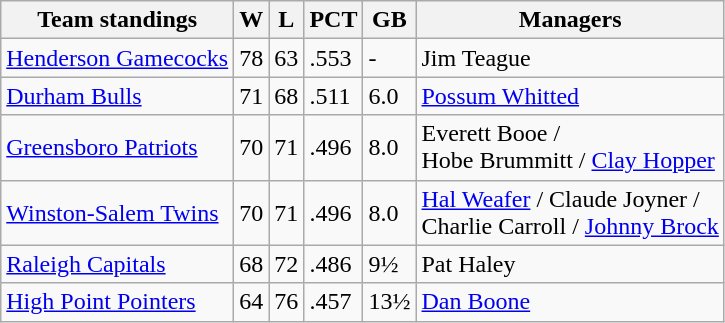<table class="wikitable">
<tr>
<th>Team standings</th>
<th>W</th>
<th>L</th>
<th>PCT</th>
<th>GB</th>
<th>Managers</th>
</tr>
<tr>
<td><a href='#'>Henderson Gamecocks</a></td>
<td>78</td>
<td>63</td>
<td>.553</td>
<td>-</td>
<td>Jim Teague</td>
</tr>
<tr>
<td><a href='#'>Durham Bulls</a></td>
<td>71</td>
<td>68</td>
<td>.511</td>
<td>6.0</td>
<td><a href='#'>Possum Whitted</a></td>
</tr>
<tr>
<td><a href='#'>Greensboro Patriots</a></td>
<td>70</td>
<td>71</td>
<td>.496</td>
<td>8.0</td>
<td>Everett Booe /<br> Hobe Brummitt / <a href='#'>Clay Hopper</a></td>
</tr>
<tr>
<td><a href='#'>Winston-Salem Twins</a></td>
<td>70</td>
<td>71</td>
<td>.496</td>
<td>8.0</td>
<td><a href='#'>Hal Weafer</a> / Claude Joyner /<br> Charlie Carroll / <a href='#'>Johnny Brock</a></td>
</tr>
<tr>
<td><a href='#'>Raleigh Capitals</a></td>
<td>68</td>
<td>72</td>
<td>.486</td>
<td>9½</td>
<td>Pat Haley</td>
</tr>
<tr>
<td><a href='#'>High Point Pointers</a></td>
<td>64</td>
<td>76</td>
<td>.457</td>
<td>13½</td>
<td><a href='#'>Dan Boone</a></td>
</tr>
</table>
